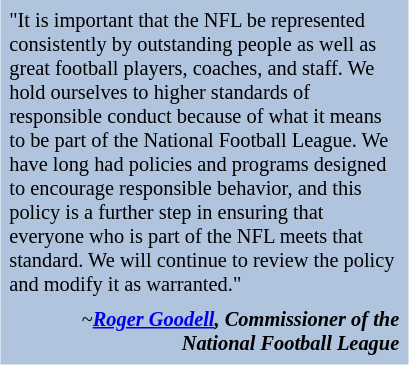<table class="toccolours" style="float: right; margin-left: 1em; margin-right: 2em; font-size: 85%; background:#b0c4de; width:20em;" cellspacing="5">
<tr>
<td style="text-align: left;">"It is important that the NFL be represented consistently by outstanding people as well as great football players, coaches, and staff. We hold ourselves to higher standards of responsible conduct because of what it means to be part of the National Football League. We have long had policies and programs designed to encourage responsible behavior, and this policy is a further step in ensuring that everyone who is part of the NFL meets that standard. We will continue to review the policy and modify it as warranted."</td>
</tr>
<tr>
<td style="text-align: right;">~<strong><em><a href='#'>Roger Goodell</a>, Commissioner of the National Football League</em></strong></td>
</tr>
</table>
